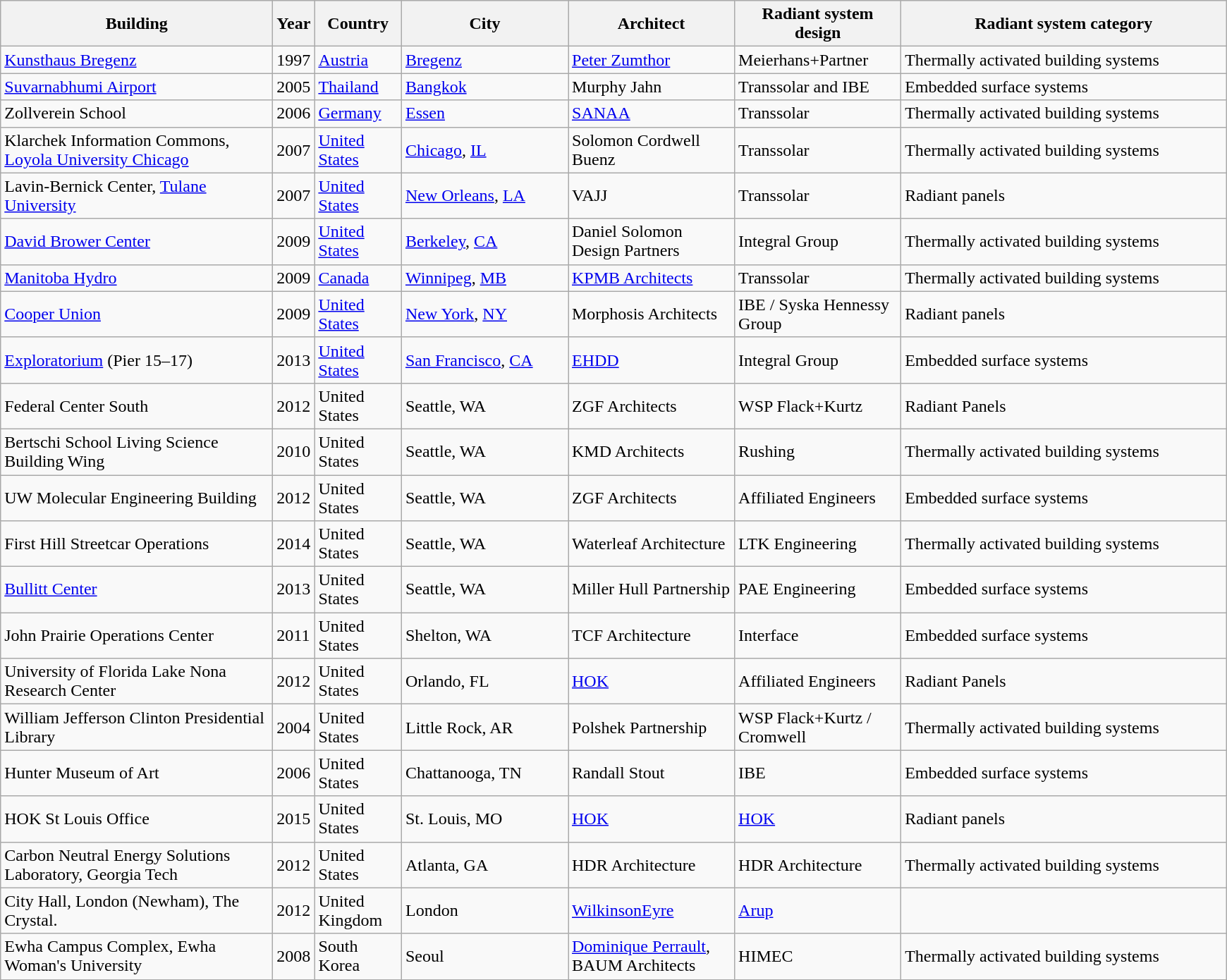<table class="sortable wikitable">
<tr style="background:#ececec;">
<th scope="col" width="250px">Building</th>
<th scope="col" width="30px">Year</th>
<th scope="col" width="75px">Country</th>
<th scope="col" width="150px">City</th>
<th scope="col" width="150px">Architect</th>
<th scope="col" width="150px">Radiant system design</th>
<th scope="col" width="300px">Radiant system category</th>
</tr>
<tr>
<td><a href='#'>Kunsthaus Bregenz</a></td>
<td>1997</td>
<td><a href='#'>Austria</a></td>
<td><a href='#'>Bregenz</a></td>
<td><a href='#'>Peter Zumthor</a></td>
<td>Meierhans+Partner</td>
<td>Thermally activated building systems</td>
</tr>
<tr>
<td><a href='#'>Suvarnabhumi Airport</a></td>
<td>2005</td>
<td><a href='#'>Thailand</a></td>
<td><a href='#'>Bangkok</a></td>
<td>Murphy Jahn</td>
<td>Transsolar and IBE</td>
<td>Embedded surface systems</td>
</tr>
<tr>
<td>Zollverein School</td>
<td>2006</td>
<td><a href='#'>Germany</a></td>
<td><a href='#'>Essen</a></td>
<td><a href='#'>SANAA</a></td>
<td>Transsolar</td>
<td>Thermally activated building systems</td>
</tr>
<tr>
<td>Klarchek Information Commons, <a href='#'>Loyola University Chicago</a></td>
<td>2007</td>
<td><a href='#'>United States</a></td>
<td><a href='#'>Chicago</a>, <a href='#'>IL</a></td>
<td>Solomon Cordwell Buenz</td>
<td>Transsolar</td>
<td>Thermally activated building systems</td>
</tr>
<tr>
<td>Lavin-Bernick Center, <a href='#'>Tulane University</a></td>
<td>2007</td>
<td><a href='#'>United States</a></td>
<td><a href='#'>New Orleans</a>, <a href='#'>LA</a></td>
<td>VAJJ</td>
<td>Transsolar</td>
<td>Radiant panels</td>
</tr>
<tr>
<td><a href='#'>David Brower Center</a></td>
<td>2009</td>
<td><a href='#'>United States</a></td>
<td><a href='#'>Berkeley</a>, <a href='#'>CA</a></td>
<td>Daniel Solomon Design Partners</td>
<td>Integral Group</td>
<td>Thermally activated building systems</td>
</tr>
<tr>
<td><a href='#'>Manitoba Hydro</a></td>
<td>2009</td>
<td><a href='#'>Canada</a></td>
<td><a href='#'>Winnipeg</a>, <a href='#'>MB</a></td>
<td><a href='#'>KPMB Architects</a></td>
<td>Transsolar</td>
<td>Thermally activated building systems</td>
</tr>
<tr>
<td><a href='#'>Cooper Union</a></td>
<td>2009</td>
<td><a href='#'>United States</a></td>
<td><a href='#'>New York</a>, <a href='#'>NY</a></td>
<td>Morphosis Architects</td>
<td>IBE / Syska Hennessy Group</td>
<td>Radiant panels</td>
</tr>
<tr>
<td><a href='#'>Exploratorium</a> (Pier 15–17)</td>
<td>2013</td>
<td><a href='#'>United States</a></td>
<td><a href='#'>San Francisco</a>, <a href='#'>CA</a></td>
<td><a href='#'>EHDD</a></td>
<td>Integral Group</td>
<td>Embedded surface systems</td>
</tr>
<tr>
<td>Federal Center South</td>
<td>2012</td>
<td>United States</td>
<td>Seattle, WA</td>
<td>ZGF Architects</td>
<td>WSP Flack+Kurtz</td>
<td>Radiant Panels</td>
</tr>
<tr>
<td>Bertschi School Living Science Building Wing</td>
<td>2010</td>
<td>United States</td>
<td>Seattle, WA</td>
<td>KMD Architects</td>
<td>Rushing</td>
<td>Thermally activated building systems</td>
</tr>
<tr>
<td>UW Molecular Engineering Building</td>
<td>2012</td>
<td>United States</td>
<td>Seattle, WA</td>
<td>ZGF Architects</td>
<td>Affiliated Engineers</td>
<td>Embedded surface systems</td>
</tr>
<tr>
<td>First Hill Streetcar Operations</td>
<td>2014</td>
<td>United States</td>
<td>Seattle, WA</td>
<td>Waterleaf Architecture</td>
<td>LTK Engineering</td>
<td>Thermally activated building systems</td>
</tr>
<tr>
<td><a href='#'>Bullitt Center</a></td>
<td>2013</td>
<td>United States</td>
<td>Seattle, WA</td>
<td>Miller Hull Partnership</td>
<td>PAE Engineering</td>
<td>Embedded surface systems</td>
</tr>
<tr>
<td>John Prairie Operations Center</td>
<td>2011</td>
<td>United States</td>
<td>Shelton, WA</td>
<td>TCF Architecture</td>
<td>Interface</td>
<td>Embedded surface systems</td>
</tr>
<tr>
<td>University of Florida Lake Nona Research Center</td>
<td>2012</td>
<td>United States</td>
<td>Orlando, FL</td>
<td><a href='#'>HOK</a></td>
<td>Affiliated Engineers</td>
<td>Radiant Panels</td>
</tr>
<tr>
<td>William Jefferson Clinton Presidential Library</td>
<td>2004</td>
<td>United States</td>
<td>Little Rock, AR</td>
<td>Polshek Partnership</td>
<td>WSP Flack+Kurtz / Cromwell</td>
<td>Thermally activated building systems</td>
</tr>
<tr>
<td>Hunter Museum of Art</td>
<td>2006</td>
<td>United States</td>
<td>Chattanooga, TN</td>
<td>Randall Stout</td>
<td>IBE</td>
<td>Embedded surface systems</td>
</tr>
<tr>
<td>HOK St Louis Office</td>
<td>2015</td>
<td>United States</td>
<td>St. Louis, MO</td>
<td><a href='#'>HOK</a></td>
<td><a href='#'>HOK</a></td>
<td>Radiant panels</td>
</tr>
<tr>
<td>Carbon Neutral Energy Solutions Laboratory, Georgia Tech</td>
<td>2012</td>
<td>United States</td>
<td>Atlanta, GA</td>
<td>HDR Architecture</td>
<td>HDR Architecture</td>
<td>Thermally activated building systems</td>
</tr>
<tr>
<td>City Hall, London (Newham), The Crystal.</td>
<td>2012</td>
<td>United Kingdom</td>
<td>London</td>
<td><a href='#'>WilkinsonEyre</a></td>
<td><a href='#'>Arup</a></td>
</tr>
<tr>
<td>Ewha Campus Complex, Ewha Woman's University</td>
<td>2008</td>
<td>South Korea</td>
<td>Seoul</td>
<td><a href='#'>Dominique Perrault</a>, BAUM Architects</td>
<td>HIMEC</td>
<td>Thermally activated building systems</td>
</tr>
</table>
